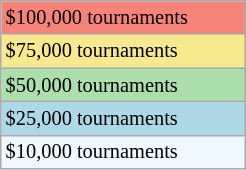<table class="wikitable" style="font-size:85%;" width=13%>
<tr bgcolor="#F88379">
<td>$100,000 tournaments</td>
</tr>
<tr bgcolor="#F7E98E">
<td>$75,000 tournaments</td>
</tr>
<tr bgcolor="#ADDFAD">
<td>$50,000 tournaments</td>
</tr>
<tr bgcolor="lightblue">
<td>$25,000 tournaments</td>
</tr>
<tr bgcolor="#f0f8ff">
<td>$10,000 tournaments</td>
</tr>
</table>
